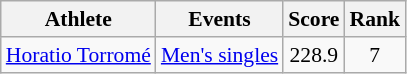<table class=wikitable style="font-size:90%">
<tr>
<th>Athlete</th>
<th>Events</th>
<th>Score</th>
<th>Rank</th>
</tr>
<tr>
<td><a href='#'>Horatio Torromé</a></td>
<td><a href='#'>Men's singles</a></td>
<td align="center">228.9</td>
<td align="center">7</td>
</tr>
</table>
